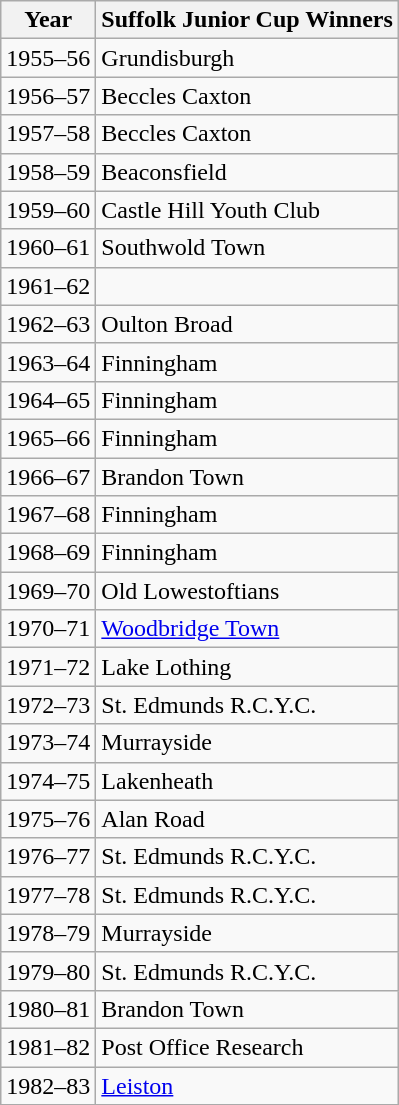<table class="wikitable" style="float:left; margin-right:1em">
<tr>
<th>Year</th>
<th>Suffolk Junior Cup Winners</th>
</tr>
<tr>
<td>1955–56</td>
<td>Grundisburgh</td>
</tr>
<tr>
<td>1956–57</td>
<td>Beccles Caxton</td>
</tr>
<tr>
<td>1957–58</td>
<td>Beccles Caxton</td>
</tr>
<tr>
<td>1958–59</td>
<td>Beaconsfield</td>
</tr>
<tr>
<td>1959–60</td>
<td>Castle Hill Youth Club</td>
</tr>
<tr>
<td>1960–61</td>
<td>Southwold Town</td>
</tr>
<tr>
<td>1961–62<br></td>
</tr>
<tr>
<td>1962–63</td>
<td>Oulton Broad</td>
</tr>
<tr>
<td>1963–64</td>
<td>Finningham</td>
</tr>
<tr>
<td>1964–65</td>
<td>Finningham</td>
</tr>
<tr>
<td>1965–66</td>
<td>Finningham</td>
</tr>
<tr>
<td>1966–67</td>
<td>Brandon Town</td>
</tr>
<tr>
<td>1967–68</td>
<td>Finningham</td>
</tr>
<tr>
<td>1968–69</td>
<td>Finningham</td>
</tr>
<tr>
<td>1969–70</td>
<td>Old Lowestoftians</td>
</tr>
<tr>
<td>1970–71</td>
<td><a href='#'>Woodbridge Town</a></td>
</tr>
<tr>
<td>1971–72</td>
<td>Lake Lothing</td>
</tr>
<tr>
<td>1972–73</td>
<td>St. Edmunds R.C.Y.C.</td>
</tr>
<tr>
<td>1973–74</td>
<td>Murrayside</td>
</tr>
<tr>
<td>1974–75</td>
<td>Lakenheath</td>
</tr>
<tr>
<td>1975–76</td>
<td>Alan Road</td>
</tr>
<tr>
<td>1976–77</td>
<td>St. Edmunds R.C.Y.C.</td>
</tr>
<tr>
<td>1977–78</td>
<td>St. Edmunds R.C.Y.C.</td>
</tr>
<tr>
<td>1978–79</td>
<td>Murrayside</td>
</tr>
<tr>
<td>1979–80</td>
<td>St. Edmunds R.C.Y.C.</td>
</tr>
<tr>
<td>1980–81</td>
<td>Brandon Town</td>
</tr>
<tr>
<td>1981–82</td>
<td>Post Office Research</td>
</tr>
<tr>
<td>1982–83</td>
<td><a href='#'>Leiston</a></td>
</tr>
</table>
